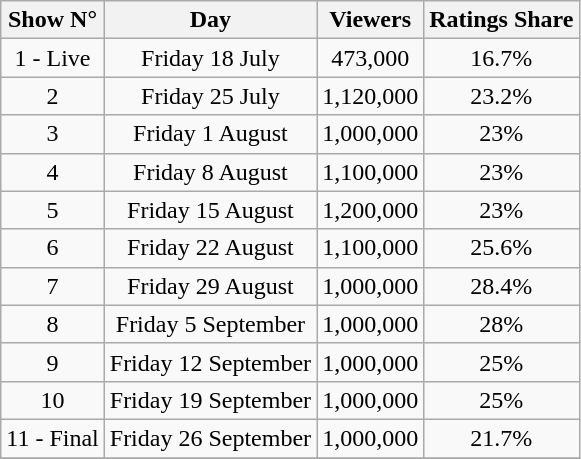<table class="wikitable sortable centre" style="text-align:center;font-size:100%;">
<tr>
<th>Show N°</th>
<th>Day</th>
<th>Viewers</th>
<th>Ratings Share</th>
</tr>
<tr>
<td>1 - Live</td>
<td>Friday 18 July</td>
<td>473,000</td>
<td>16.7%</td>
</tr>
<tr>
<td>2</td>
<td>Friday 25 July</td>
<td>1,120,000</td>
<td>23.2%</td>
</tr>
<tr>
<td>3</td>
<td>Friday 1 August</td>
<td>1,000,000</td>
<td>23%</td>
</tr>
<tr>
<td>4</td>
<td>Friday 8 August</td>
<td>1,100,000</td>
<td>23%</td>
</tr>
<tr>
<td>5</td>
<td>Friday 15 August</td>
<td>1,200,000</td>
<td>23%</td>
</tr>
<tr>
<td>6</td>
<td>Friday 22 August</td>
<td>1,100,000</td>
<td>25.6%</td>
</tr>
<tr>
<td>7</td>
<td>Friday 29 August</td>
<td>1,000,000</td>
<td>28.4%</td>
</tr>
<tr>
<td>8</td>
<td>Friday 5 September</td>
<td>1,000,000</td>
<td>28%</td>
</tr>
<tr>
<td>9</td>
<td>Friday 12 September</td>
<td>1,000,000</td>
<td>25%</td>
</tr>
<tr>
<td>10</td>
<td>Friday 19 September</td>
<td>1,000,000</td>
<td>25%</td>
</tr>
<tr>
<td>11 - Final</td>
<td>Friday 26 September</td>
<td>1,000,000</td>
<td>21.7%</td>
</tr>
<tr>
</tr>
</table>
